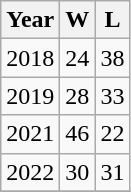<table class="wikitable" style="text-align:center">
<tr>
<th>Year</th>
<th>W</th>
<th>L</th>
</tr>
<tr>
<td>2018</td>
<td>24</td>
<td>38</td>
</tr>
<tr>
<td>2019</td>
<td>28</td>
<td>33</td>
</tr>
<tr>
<td>2021</td>
<td>46</td>
<td>22</td>
</tr>
<tr>
<td>2022</td>
<td>30</td>
<td>31</td>
</tr>
<tr>
</tr>
</table>
